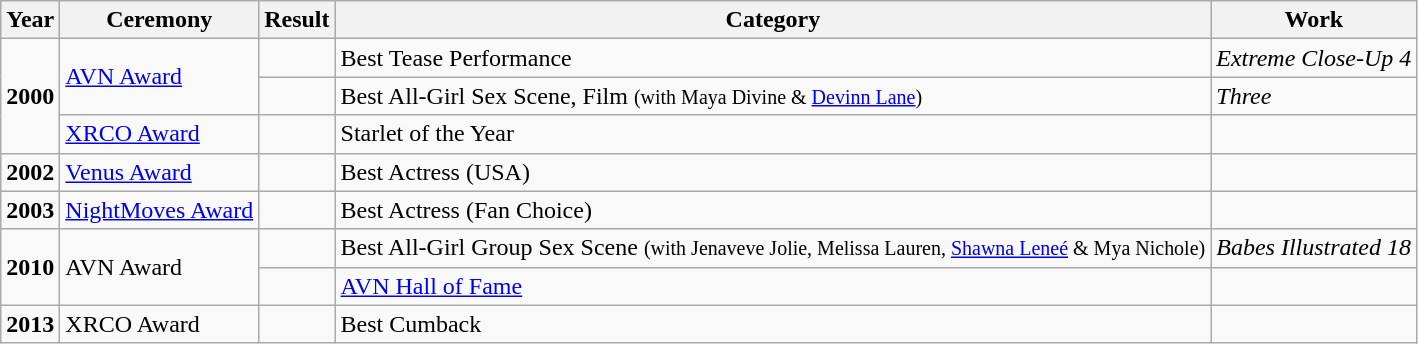<table class="wikitable">
<tr>
<th>Year</th>
<th>Ceremony</th>
<th>Result</th>
<th>Category</th>
<th>Work</th>
</tr>
<tr>
<td rowspan="3"><strong>2000</strong></td>
<td rowspan="2"><a href='#'>AVN Award</a></td>
<td></td>
<td>Best Tease Performance</td>
<td><em>Extreme Close-Up 4</em></td>
</tr>
<tr>
<td></td>
<td>Best All-Girl Sex Scene, Film <small>(with Maya Divine & <a href='#'>Devinn Lane</a>)</small></td>
<td><em>Three</em></td>
</tr>
<tr>
<td><a href='#'>XRCO Award</a></td>
<td></td>
<td>Starlet of the Year</td>
<td></td>
</tr>
<tr>
<td><strong>2002</strong></td>
<td><a href='#'>Venus Award</a></td>
<td></td>
<td>Best Actress (USA)</td>
<td></td>
</tr>
<tr>
<td><strong>2003</strong></td>
<td><a href='#'>NightMoves Award</a></td>
<td></td>
<td>Best Actress (Fan Choice)</td>
<td></td>
</tr>
<tr>
<td rowspan="2"><strong>2010</strong></td>
<td rowspan="2">AVN Award</td>
<td></td>
<td>Best All-Girl Group Sex Scene <small>(with Jenaveve Jolie, Melissa Lauren, <a href='#'>Shawna Leneé</a> & Mya Nichole)</small></td>
<td><em>Babes Illustrated 18 </em></td>
</tr>
<tr>
<td></td>
<td><a href='#'>AVN Hall of Fame</a></td>
<td></td>
</tr>
<tr>
<td><strong>2013</strong></td>
<td>XRCO Award</td>
<td></td>
<td>Best Cumback</td>
<td></td>
</tr>
</table>
